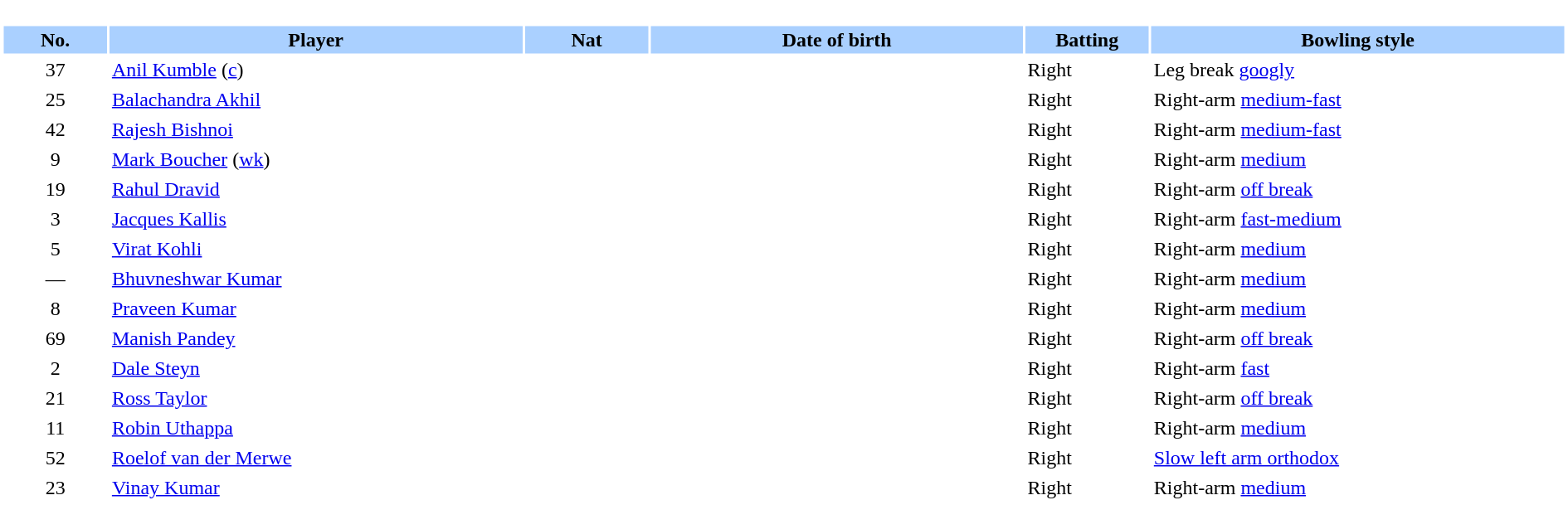<table border="0" style="width:100%;">
<tr>
<td style="vertical-align:top; background:#fff; width:90%;"><br><table border="0" cellspacing="2" cellpadding="2" style="width:100%;">
<tr style="background:#aad0ff;">
<th scope="col" width="5%">No.</th>
<th scope="col" width="20%">Player</th>
<th scope="col" width="6%">Nat</th>
<th scope="col" width="18%">Date of birth</th>
<th scope="col" width="6%">Batting</th>
<th scope="col" width="20%">Bowling style</th>
</tr>
<tr>
<td style="text-align:center">37</td>
<td><a href='#'>Anil Kumble</a> (<a href='#'>c</a>)</td>
<td style="text-align:center"></td>
<td></td>
<td>Right</td>
<td>Leg break <a href='#'>googly</a></td>
</tr>
<tr>
<td style="text-align:center">25</td>
<td><a href='#'>Balachandra Akhil</a></td>
<td style="text-align:center"></td>
<td></td>
<td>Right</td>
<td>Right-arm <a href='#'>medium-fast</a></td>
</tr>
<tr>
<td style="text-align:center">42</td>
<td><a href='#'>Rajesh Bishnoi</a></td>
<td style="text-align:center"></td>
<td></td>
<td>Right</td>
<td>Right-arm <a href='#'>medium-fast</a></td>
</tr>
<tr>
<td style="text-align:center">9</td>
<td><a href='#'>Mark Boucher</a> (<a href='#'>wk</a>)</td>
<td style="text-align:center"></td>
<td></td>
<td>Right</td>
<td>Right-arm <a href='#'>medium</a></td>
</tr>
<tr>
<td style="text-align:center">19</td>
<td><a href='#'>Rahul Dravid</a></td>
<td style="text-align:center"></td>
<td></td>
<td>Right</td>
<td>Right-arm <a href='#'>off break</a></td>
</tr>
<tr>
<td style="text-align:center">3</td>
<td><a href='#'>Jacques Kallis</a></td>
<td style="text-align:center"></td>
<td></td>
<td>Right</td>
<td>Right-arm <a href='#'>fast-medium</a></td>
</tr>
<tr>
<td style="text-align:center">5</td>
<td><a href='#'>Virat Kohli</a></td>
<td style="text-align:center"></td>
<td></td>
<td>Right</td>
<td>Right-arm <a href='#'>medium</a></td>
</tr>
<tr>
<td style="text-align:center">—</td>
<td><a href='#'>Bhuvneshwar Kumar</a></td>
<td style="text-align:center"></td>
<td></td>
<td>Right</td>
<td>Right-arm <a href='#'>medium</a></td>
</tr>
<tr>
<td style="text-align:center">8</td>
<td><a href='#'>Praveen Kumar</a></td>
<td style="text-align:center"></td>
<td></td>
<td>Right</td>
<td>Right-arm <a href='#'>medium</a></td>
</tr>
<tr>
<td style="text-align:center">69</td>
<td><a href='#'>Manish Pandey</a></td>
<td style="text-align:center"></td>
<td></td>
<td>Right</td>
<td>Right-arm <a href='#'>off break</a></td>
</tr>
<tr>
<td style="text-align:center">2</td>
<td><a href='#'>Dale Steyn</a></td>
<td style="text-align:center"></td>
<td></td>
<td>Right</td>
<td>Right-arm <a href='#'>fast</a></td>
</tr>
<tr>
<td style="text-align:center">21</td>
<td><a href='#'>Ross Taylor</a></td>
<td style="text-align:center"></td>
<td></td>
<td>Right</td>
<td>Right-arm <a href='#'>off break</a></td>
</tr>
<tr>
<td style="text-align:center">11</td>
<td><a href='#'>Robin Uthappa</a></td>
<td style="text-align:center"></td>
<td></td>
<td>Right</td>
<td>Right-arm <a href='#'>medium</a></td>
</tr>
<tr>
<td style="text-align:center">52</td>
<td><a href='#'>Roelof van der Merwe</a></td>
<td style="text-align:center"></td>
<td></td>
<td>Right</td>
<td><a href='#'>Slow left arm orthodox</a></td>
</tr>
<tr>
<td style="text-align:center">23</td>
<td><a href='#'>Vinay Kumar</a></td>
<td style="text-align:center"></td>
<td></td>
<td>Right</td>
<td>Right-arm <a href='#'>medium</a></td>
</tr>
</table>
</td>
</tr>
</table>
